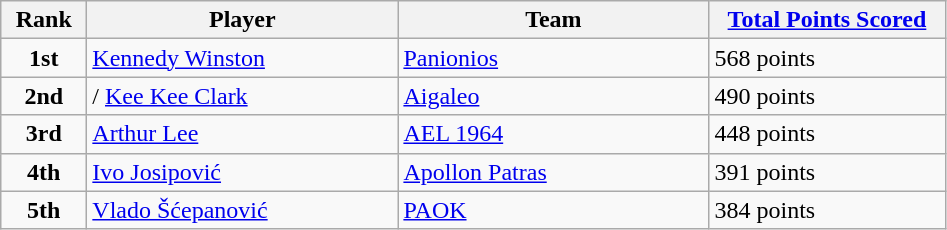<table class="wikitable sortable">
<tr>
<th style="width:50px;">Rank</th>
<th style="width:200px;">Player</th>
<th style="width:200px;">Team</th>
<th style="width:150px;"><a href='#'>Total Points Scored</a></th>
</tr>
<tr>
<td style="text-align:center;"><strong>1st</strong></td>
<td> <a href='#'>Kennedy Winston</a></td>
<td><a href='#'>Panionios</a></td>
<td>568 points</td>
</tr>
<tr>
<td style="text-align:center;"><strong>2nd</strong></td>
<td>/ <a href='#'>Kee Kee Clark</a></td>
<td><a href='#'>Aigaleo</a></td>
<td>490 points</td>
</tr>
<tr>
<td style="text-align:center;"><strong>3rd</strong></td>
<td> <a href='#'>Arthur Lee</a></td>
<td><a href='#'>AEL 1964</a></td>
<td>448 points</td>
</tr>
<tr>
<td style="text-align:center;"><strong>4th</strong></td>
<td> <a href='#'>Ivo Josipović</a></td>
<td><a href='#'>Apollon Patras</a></td>
<td>391 points</td>
</tr>
<tr>
<td style="text-align:center;"><strong>5th</strong></td>
<td> <a href='#'>Vlado Šćepanović</a></td>
<td><a href='#'>PAOK</a></td>
<td>384 points</td>
</tr>
</table>
